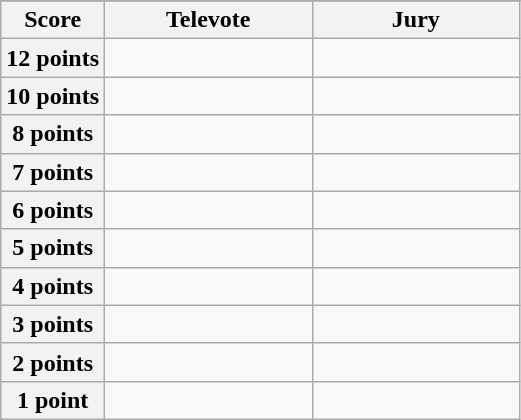<table class="wikitable">
<tr>
</tr>
<tr>
<th scope="col" width="20%">Score</th>
<th scope="col" width="40%">Televote</th>
<th scope="col" width="40%">Jury</th>
</tr>
<tr>
<th scope="row">12 points</th>
<td></td>
<td></td>
</tr>
<tr>
<th scope="row">10 points</th>
<td></td>
<td></td>
</tr>
<tr>
<th scope="row">8 points</th>
<td></td>
<td></td>
</tr>
<tr>
<th scope="row">7 points</th>
<td></td>
<td></td>
</tr>
<tr>
<th scope="row">6 points</th>
<td></td>
<td></td>
</tr>
<tr>
<th scope="row">5 points</th>
<td></td>
<td></td>
</tr>
<tr>
<th scope="row">4 points</th>
<td></td>
<td></td>
</tr>
<tr>
<th scope="row">3 points</th>
<td></td>
<td></td>
</tr>
<tr>
<th scope="row">2 points</th>
<td></td>
<td></td>
</tr>
<tr>
<th scope="row">1 point</th>
<td></td>
<td></td>
</tr>
</table>
